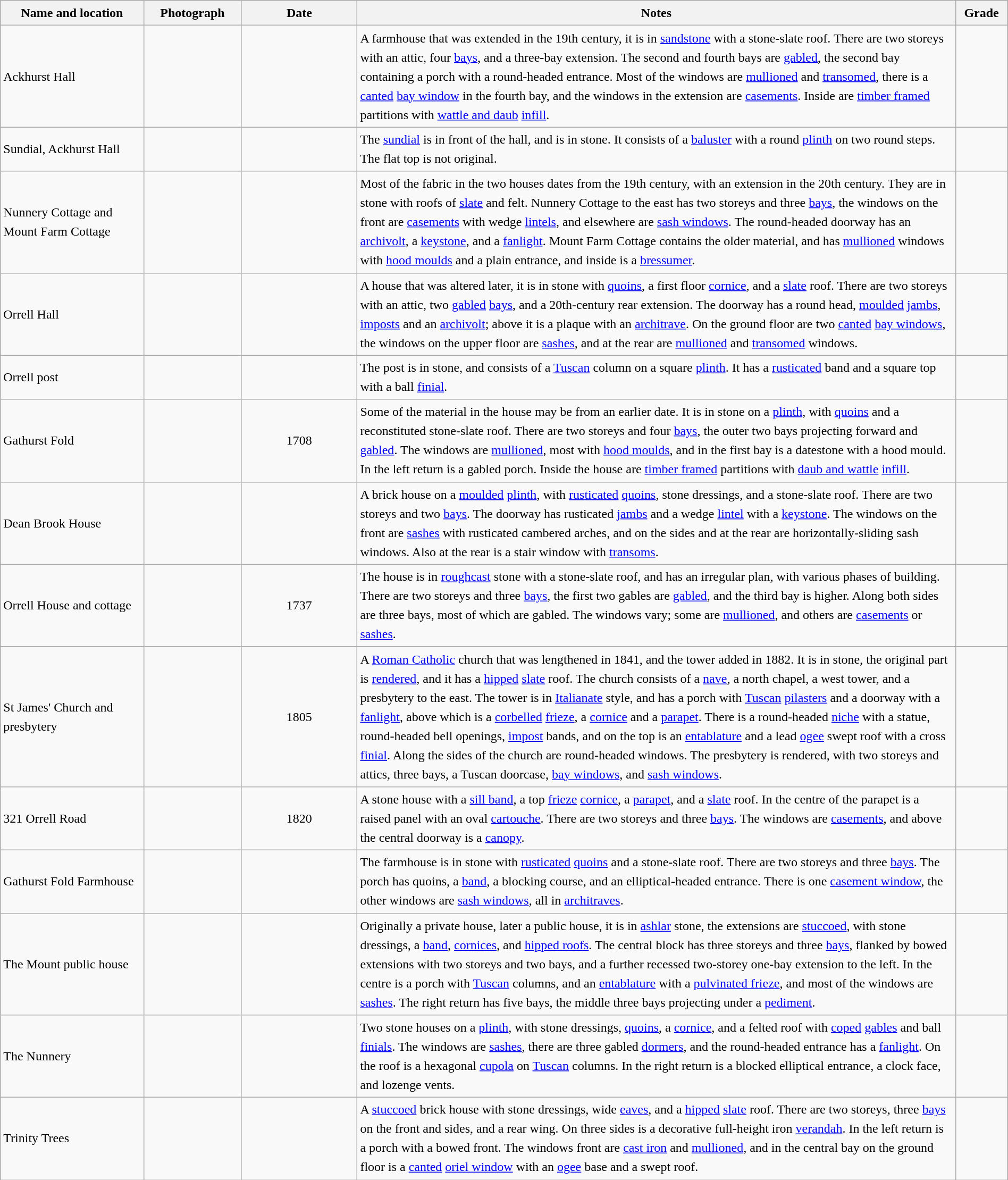<table class="wikitable sortable plainrowheaders" style="width:100%; border:0; text-align:left; line-height:150%;">
<tr>
<th scope="col"  style="width:150px">Name and location</th>
<th scope="col"  style="width:100px" class="unsortable">Photograph</th>
<th scope="col"  style="width:120px">Date</th>
<th scope="col"  style="width:650px" class="unsortable">Notes</th>
<th scope="col"  style="width:50px">Grade</th>
</tr>
<tr>
<td>Ackhurst Hall<br><small></small></td>
<td></td>
<td align="center"></td>
<td>A farmhouse that was extended in the 19th century, it is in <a href='#'>sandstone</a> with a stone-slate roof. There are two storeys with an attic, four <a href='#'>bays</a>, and a three-bay extension. The second and fourth bays are <a href='#'>gabled</a>, the second bay containing a porch with a round-headed entrance. Most of the windows are <a href='#'>mullioned</a> and <a href='#'>transomed</a>, there is a <a href='#'>canted</a> <a href='#'>bay window</a> in the fourth bay, and the windows in the extension are <a href='#'>casements</a>. Inside are <a href='#'>timber framed</a> partitions with <a href='#'>wattle and daub</a> <a href='#'>infill</a>.</td>
<td align="center" ></td>
</tr>
<tr>
<td>Sundial, Ackhurst Hall<br><small></small></td>
<td></td>
<td align="center"></td>
<td>The <a href='#'>sundial</a> is in front of the hall, and is in stone. It consists of a <a href='#'>baluster</a> with a round <a href='#'>plinth</a> on two round steps. The flat top is not original.</td>
<td align="center" ></td>
</tr>
<tr>
<td>Nunnery Cottage and<br>Mount Farm Cottage<br><small></small></td>
<td></td>
<td align="center"></td>
<td>Most of the fabric in the two houses dates from the 19th century, with an extension in the 20th century. They are in stone with roofs of <a href='#'>slate</a> and felt. Nunnery Cottage to the east has two storeys and three <a href='#'>bays</a>, the windows on the front are <a href='#'>casements</a> with wedge <a href='#'>lintels</a>, and elsewhere are <a href='#'>sash windows</a>. The round-headed doorway has an <a href='#'>archivolt</a>, a <a href='#'>keystone</a>, and a <a href='#'>fanlight</a>. Mount Farm Cottage contains the older material, and has <a href='#'>mullioned</a> windows with <a href='#'>hood moulds</a> and a plain entrance, and inside is a <a href='#'>bressumer</a>.</td>
<td align="center" ></td>
</tr>
<tr>
<td>Orrell Hall<br><small></small></td>
<td></td>
<td align="center"></td>
<td>A house that was altered later, it is in stone with <a href='#'>quoins</a>, a first floor <a href='#'>cornice</a>, and a <a href='#'>slate</a> roof. There are two storeys with an attic, two <a href='#'>gabled</a> <a href='#'>bays</a>, and a 20th-century rear extension. The doorway has a round head, <a href='#'>moulded</a> <a href='#'>jambs</a>, <a href='#'>imposts</a> and an <a href='#'>archivolt</a>; above it is a plaque with an <a href='#'>architrave</a>. On the ground floor are two <a href='#'>canted</a> <a href='#'>bay windows</a>, the windows on the upper floor are <a href='#'>sashes</a>, and at the rear are <a href='#'>mullioned</a> and <a href='#'>transomed</a> windows.</td>
<td align="center" ></td>
</tr>
<tr>
<td>Orrell post<br><small></small></td>
<td></td>
<td align="center"></td>
<td>The post is in stone, and consists of a <a href='#'>Tuscan</a> column on a square <a href='#'>plinth</a>. It has a <a href='#'>rusticated</a> band and a square top with a ball <a href='#'>finial</a>.</td>
<td align="center" ></td>
</tr>
<tr>
<td>Gathurst Fold<br><small></small></td>
<td></td>
<td align="center">1708</td>
<td>Some of the material in the house may be from an earlier date. It is in stone on a <a href='#'>plinth</a>, with <a href='#'>quoins</a> and a reconstituted stone-slate roof. There are two storeys and four <a href='#'>bays</a>, the outer two bays projecting forward and <a href='#'>gabled</a>. The windows are <a href='#'>mullioned</a>, most with <a href='#'>hood moulds</a>, and in the first bay is a datestone with a hood mould. In the left return is a gabled porch. Inside the house are <a href='#'>timber framed</a> partitions with <a href='#'>daub and wattle</a> <a href='#'>infill</a>.</td>
<td align="center" ></td>
</tr>
<tr>
<td>Dean Brook House<br><small></small></td>
<td></td>
<td align="center"></td>
<td>A brick house on a <a href='#'>moulded</a> <a href='#'>plinth</a>, with <a href='#'>rusticated</a> <a href='#'>quoins</a>, stone dressings, and a stone-slate roof. There are two storeys and two <a href='#'>bays</a>. The doorway has rusticated <a href='#'>jambs</a> and a wedge <a href='#'>lintel</a> with a <a href='#'>keystone</a>. The windows on the front are <a href='#'>sashes</a> with rusticated cambered arches, and on the sides and at the rear are horizontally-sliding sash windows. Also at the rear is a stair window with <a href='#'>transoms</a>.</td>
<td align="center" ></td>
</tr>
<tr>
<td>Orrell House and cottage<br><small></small></td>
<td></td>
<td align="center">1737</td>
<td>The house is in <a href='#'>roughcast</a> stone with a stone-slate roof, and has an irregular plan, with various phases of building. There are two storeys and three <a href='#'>bays</a>, the first two gables are <a href='#'>gabled</a>, and the third bay is higher. Along both sides are three bays, most of which are gabled. The windows vary; some are <a href='#'>mullioned</a>, and others are <a href='#'>casements</a> or <a href='#'>sashes</a>.</td>
<td align="center" ></td>
</tr>
<tr>
<td>St James' Church and presbytery<br><small></small></td>
<td></td>
<td align="center">1805</td>
<td>A <a href='#'>Roman Catholic</a> church that was lengthened in 1841, and the tower added in 1882. It is in stone, the original part is <a href='#'>rendered</a>, and it has a <a href='#'>hipped</a> <a href='#'>slate</a> roof. The church consists of a <a href='#'>nave</a>, a north chapel, a west tower, and a presbytery to the east. The tower is in <a href='#'>Italianate</a> style, and has a porch with <a href='#'>Tuscan</a> <a href='#'>pilasters</a> and a doorway with a <a href='#'>fanlight</a>, above which is a <a href='#'>corbelled</a> <a href='#'>frieze</a>, a <a href='#'>cornice</a> and a <a href='#'>parapet</a>. There is a round-headed <a href='#'>niche</a> with a statue, round-headed bell openings, <a href='#'>impost</a> bands, and on the top is an <a href='#'>entablature</a> and a lead <a href='#'>ogee</a> swept roof with a cross <a href='#'>finial</a>. Along the sides of the church are round-headed windows. The presbytery is rendered, with two storeys and attics, three bays, a Tuscan doorcase, <a href='#'>bay windows</a>, and <a href='#'>sash windows</a>.</td>
<td align="center" ></td>
</tr>
<tr>
<td>321 Orrell Road<br><small></small></td>
<td></td>
<td align="center">1820</td>
<td>A stone house with a <a href='#'>sill band</a>, a top <a href='#'>frieze</a> <a href='#'>cornice</a>, a <a href='#'>parapet</a>, and a <a href='#'>slate</a> roof. In the centre of the parapet is a raised panel with an oval <a href='#'>cartouche</a>. There are two storeys and three <a href='#'>bays</a>. The windows are <a href='#'>casements</a>, and above the central doorway is a <a href='#'>canopy</a>.</td>
<td align="center" ></td>
</tr>
<tr>
<td>Gathurst Fold Farmhouse<br><small></small></td>
<td></td>
<td align="center"></td>
<td>The farmhouse is in stone with <a href='#'>rusticated</a> <a href='#'>quoins</a> and a stone-slate roof. There are two storeys and three <a href='#'>bays</a>. The porch has quoins, a <a href='#'>band</a>, a blocking course, and an elliptical-headed entrance. There is one <a href='#'>casement window</a>, the other windows are <a href='#'>sash windows</a>, all in <a href='#'>architraves</a>.</td>
<td align="center" ></td>
</tr>
<tr>
<td>The Mount public house<br><small></small></td>
<td></td>
<td align="center"></td>
<td>Originally a private house, later a public house, it is in <a href='#'>ashlar</a> stone, the extensions are <a href='#'>stuccoed</a>, with stone dressings, a <a href='#'>band</a>, <a href='#'>cornices</a>, and <a href='#'>hipped roofs</a>. The central block has three storeys and three <a href='#'>bays</a>, flanked by bowed extensions with two storeys and two bays, and a further recessed two-storey one-bay extension to the left. In the centre is a porch with <a href='#'>Tuscan</a> columns, and an <a href='#'>entablature</a> with a <a href='#'>pulvinated frieze</a>, and most of the windows are <a href='#'>sashes</a>. The right return has five bays, the middle three bays projecting under a <a href='#'>pediment</a>.</td>
<td align="center" ></td>
</tr>
<tr>
<td>The Nunnery<br><small></small></td>
<td></td>
<td align="center"></td>
<td>Two stone houses on a <a href='#'>plinth</a>, with stone dressings, <a href='#'>quoins</a>, a <a href='#'>cornice</a>, and a felted roof with <a href='#'>coped</a> <a href='#'>gables</a> and ball <a href='#'>finials</a>. The windows are <a href='#'>sashes</a>, there are three gabled <a href='#'>dormers</a>, and the round-headed entrance has a <a href='#'>fanlight</a>. On the roof is a hexagonal <a href='#'>cupola</a> on <a href='#'>Tuscan</a> columns. In the right return is a blocked elliptical entrance, a clock face, and lozenge vents.</td>
<td align="center" ></td>
</tr>
<tr>
<td>Trinity Trees<br><small></small></td>
<td></td>
<td align="center"></td>
<td>A <a href='#'>stuccoed</a> brick house with stone dressings, wide <a href='#'>eaves</a>, and a <a href='#'>hipped</a> <a href='#'>slate</a> roof. There are two storeys, three <a href='#'>bays</a> on the front and sides, and a rear wing. On three sides is a decorative full-height iron <a href='#'>verandah</a>. In the left return is a porch with a bowed front. The windows front are <a href='#'>cast iron</a> and <a href='#'>mullioned</a>, and in the central bay on the ground floor is a <a href='#'>canted</a> <a href='#'>oriel window</a> with an <a href='#'>ogee</a> base and a swept roof.</td>
<td align="center" ></td>
</tr>
<tr>
</tr>
</table>
